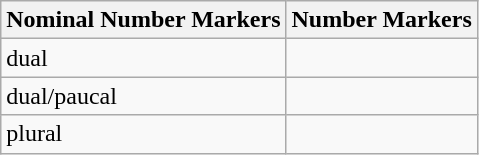<table class="wikitable">
<tr>
<th>Nominal Number Markers</th>
<th colspan=2>Number Markers</th>
</tr>
<tr>
<td>dual</td>
<td></td>
</tr>
<tr>
<td>dual/paucal</td>
<td></td>
</tr>
<tr>
<td>plural</td>
<td></td>
</tr>
</table>
